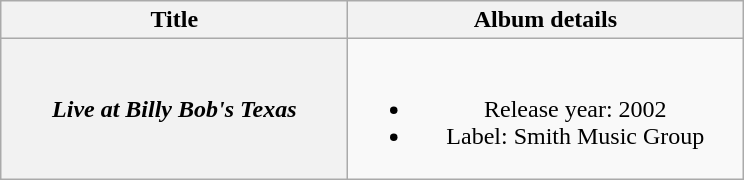<table class="wikitable plainrowheaders" style="text-align:center;">
<tr>
<th style="width:14em;">Title</th>
<th style="width:16em;">Album details</th>
</tr>
<tr>
<th scope="row"><em>Live at Billy Bob's Texas</em></th>
<td><br><ul><li>Release year: 2002</li><li>Label: Smith Music Group</li></ul></td>
</tr>
</table>
